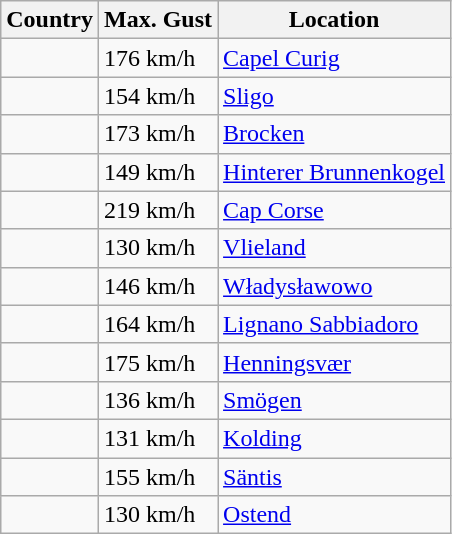<table class="wikitable sortable">
<tr>
<th>Country</th>
<th>Max. Gust</th>
<th>Location</th>
</tr>
<tr>
<td></td>
<td>176 km/h</td>
<td><a href='#'>Capel Curig</a></td>
</tr>
<tr>
<td></td>
<td>154 km/h</td>
<td><a href='#'>Sligo</a></td>
</tr>
<tr>
<td></td>
<td>173 km/h</td>
<td><a href='#'>Brocken</a></td>
</tr>
<tr>
<td></td>
<td>149 km/h</td>
<td><a href='#'>Hinterer Brunnenkogel</a></td>
</tr>
<tr>
<td></td>
<td>219 km/h</td>
<td><a href='#'>Cap Corse</a></td>
</tr>
<tr>
<td></td>
<td>130 km/h</td>
<td><a href='#'>Vlieland</a></td>
</tr>
<tr>
<td></td>
<td>146 km/h</td>
<td><a href='#'>Władysławowo</a></td>
</tr>
<tr>
<td></td>
<td>164 km/h</td>
<td><a href='#'>Lignano Sabbiadoro</a></td>
</tr>
<tr>
<td></td>
<td>175 km/h</td>
<td><a href='#'>Henningsvær</a></td>
</tr>
<tr>
<td></td>
<td>136 km/h</td>
<td><a href='#'>Smögen</a></td>
</tr>
<tr>
<td></td>
<td>131 km/h</td>
<td><a href='#'>Kolding</a></td>
</tr>
<tr>
<td></td>
<td>155 km/h</td>
<td><a href='#'>Säntis</a></td>
</tr>
<tr>
<td></td>
<td>130 km/h</td>
<td><a href='#'>Ostend</a></td>
</tr>
</table>
